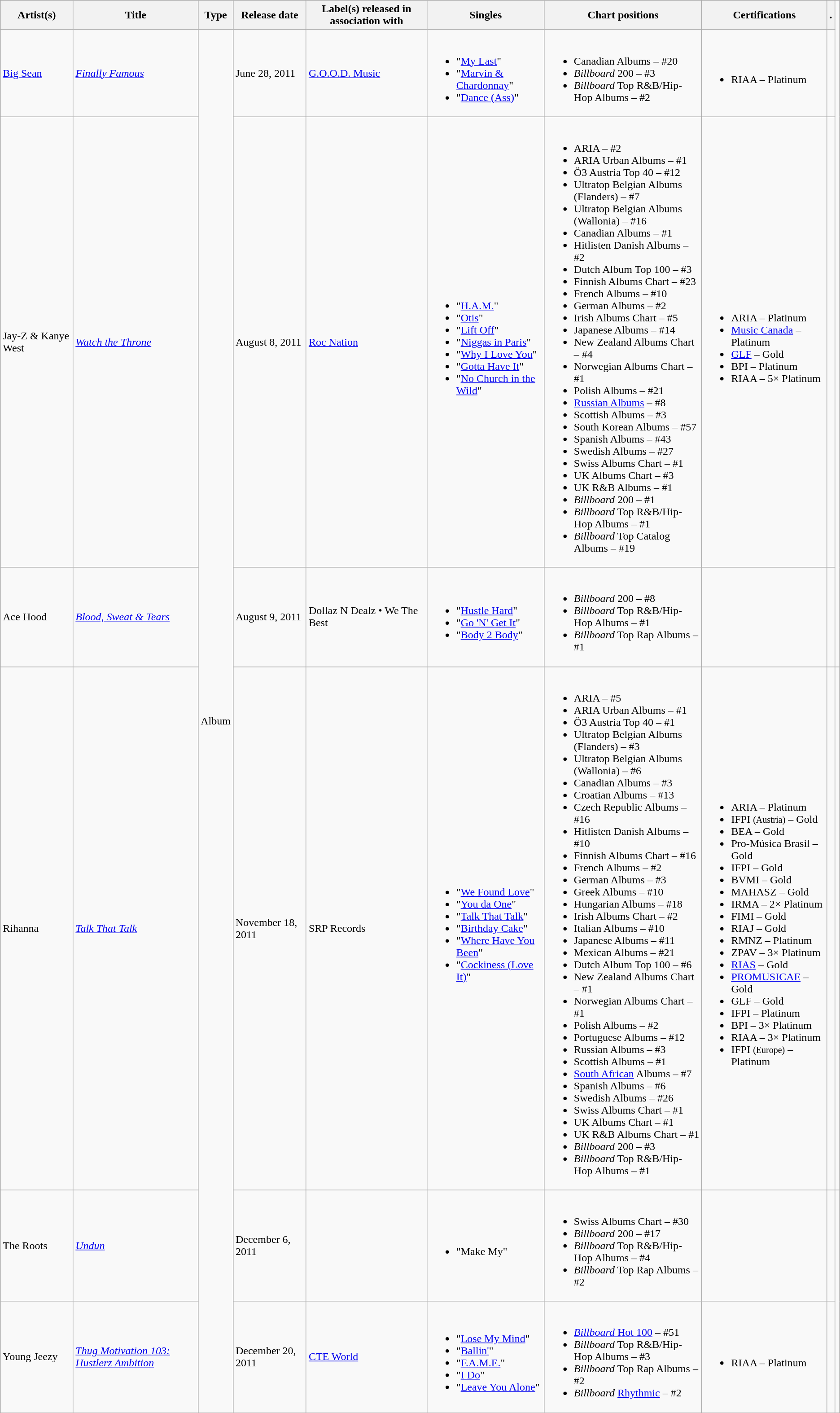<table class="wikitable">
<tr>
<th>Artist(s)</th>
<th>Title</th>
<th>Type</th>
<th>Release date</th>
<th>Label(s) released in association with</th>
<th>Singles</th>
<th>Chart positions</th>
<th>Certifications</th>
<th>.</th>
</tr>
<tr>
<td><a href='#'>Big Sean</a></td>
<td><a href='#'><em>Finally Famous</em></a></td>
<td rowspan="6">Album</td>
<td>June 28, 2011</td>
<td><a href='#'>G.O.O.D. Music</a></td>
<td><br><ul><li>"<a href='#'>My Last</a>"</li><li>"<a href='#'>Marvin & Chardonnay</a>"</li><li>"<a href='#'>Dance (Ass)</a>"</li></ul></td>
<td><br><ul><li>Canadian Albums – #20</li><li><em>Billboard</em> 200 – #3</li><li><em>Billboard</em> Top R&B/Hip-Hop Albums – #2</li></ul></td>
<td><br><ul><li>RIAA – Platinum</li></ul></td>
<td></td>
</tr>
<tr>
<td>Jay-Z & Kanye West</td>
<td><em><a href='#'>Watch the Throne</a></em></td>
<td>August 8, 2011</td>
<td><a href='#'>Roc Nation</a></td>
<td><br><ul><li>"<a href='#'>H.A.M.</a>"</li><li>"<a href='#'>Otis</a>"</li><li>"<a href='#'>Lift Off</a>"</li><li>"<a href='#'>Niggas in Paris</a>"</li><li>"<a href='#'>Why I Love You</a>"</li><li>"<a href='#'>Gotta Have It</a>"</li><li>"<a href='#'>No Church in the Wild</a>"</li></ul></td>
<td><br><ul><li>ARIA – #2</li><li>ARIA Urban Albums – #1</li><li>Ö3 Austria Top 40 – #12</li><li>Ultratop Belgian Albums (Flanders) – #7</li><li>Ultratop Belgian Albums (Wallonia) – #16</li><li>Canadian Albums – #1</li><li>Hitlisten Danish Albums – #2</li><li>Dutch Album Top 100 – #3</li><li>Finnish Albums Chart – #23</li><li>French Albums – #10</li><li>German Albums – #2</li><li>Irish Albums Chart – #5</li><li>Japanese Albums – #14</li><li>New Zealand Albums Chart – #4</li><li>Norwegian Albums Chart – #1</li><li>Polish Albums – #21</li><li><a href='#'>Russian Albums</a> – #8</li><li>Scottish Albums – #3</li><li>South Korean Albums – #57</li><li>Spanish Albums – #43</li><li>Swedish Albums – #27</li><li>Swiss Albums Chart – #1</li><li>UK Albums Chart – #3</li><li>UK R&B Albums – #1</li><li><em>Billboard</em> 200 – #1</li><li><em>Billboard</em> Top R&B/Hip-Hop Albums – #1</li><li><em>Billboard</em> Top Catalog Albums – #19</li></ul></td>
<td><br><ul><li>ARIA – Platinum</li><li><a href='#'>Music Canada</a> – Platinum</li><li><a href='#'>GLF</a> – Gold</li><li>BPI – Platinum</li><li>RIAA – 5× Platinum</li></ul></td>
<td></td>
</tr>
<tr>
<td>Ace Hood</td>
<td><a href='#'><em>Blood, Sweat & Tears</em></a></td>
<td>August 9, 2011</td>
<td>Dollaz N Dealz • We The Best</td>
<td><br><ul><li>"<a href='#'>Hustle Hard</a>"</li><li>"<a href='#'>Go 'N' Get It</a>"</li><li>"<a href='#'>Body 2 Body</a>"</li></ul></td>
<td><br><ul><li><em>Billboard</em> 200 – #8</li><li><em>Billboard</em> Top R&B/Hip-Hop Albums – #1</li><li><em>Billboard</em> Top Rap Albums – #1</li></ul></td>
<td></td>
<td></td>
</tr>
<tr>
<td>Rihanna</td>
<td><em><a href='#'>Talk That Talk</a></em></td>
<td>November 18, 2011</td>
<td>SRP Records</td>
<td><br><ul><li>"<a href='#'>We Found Love</a>"</li><li>"<a href='#'>You da One</a>"</li><li>"<a href='#'>Talk That Talk</a>"</li><li>"<a href='#'>Birthday Cake</a>"</li><li>"<a href='#'>Where Have You Been</a>"</li><li>"<a href='#'>Cockiness (Love It)</a>"</li></ul></td>
<td><br><ul><li>ARIA – #5</li><li>ARIA Urban Albums – #1</li><li>Ö3 Austria Top 40 – #1</li><li>Ultratop Belgian Albums (Flanders) – #3</li><li>Ultratop Belgian Albums (Wallonia) – #6</li><li>Canadian Albums – #3</li><li>Croatian Albums – #13</li><li>Czech Republic Albums – #16</li><li>Hitlisten Danish Albums – #10</li><li>Finnish Albums Chart – #16</li><li>French Albums – #2</li><li>German Albums – #3</li><li>Greek Albums – #10</li><li>Hungarian Albums – #18</li><li>Irish Albums Chart – #2</li><li>Italian Albums – #10</li><li>Japanese Albums – #11</li><li>Mexican Albums – #21</li><li>Dutch Album Top 100 – #6</li><li>New Zealand Albums Chart – #1</li><li>Norwegian Albums Chart – #1</li><li>Polish Albums – #2</li><li>Portuguese Albums – #12</li><li>Russian Albums – #3</li><li>Scottish Albums – #1</li><li><a href='#'>South African</a> Albums – #7</li><li>Spanish Albums – #6</li><li>Swedish Albums – #26</li><li>Swiss Albums Chart – #1</li><li>UK Albums Chart – #1</li><li>UK R&B Albums Chart – #1</li><li><em>Billboard</em> 200 – #3</li><li><em>Billboard</em> Top R&B/Hip-Hop Albums – #1</li></ul></td>
<td><br><ul><li>ARIA – Platinum</li><li>IFPI <small>(Austria)</small> – Gold</li><li>BEA – Gold</li><li>Pro-Música Brasil – Gold</li><li>IFPI  – Gold</li><li>BVMI – Gold</li><li>MAHASZ – Gold</li><li>IRMA – 2× Platinum</li><li>FIMI – Gold</li><li>RIAJ – Gold</li><li>RMNZ – Platinum</li><li>ZPAV – 3× Platinum</li><li><a href='#'>RIAS</a> – Gold</li><li><a href='#'>PROMUSICAE</a> – Gold</li><li>GLF – Gold</li><li>IFPI  – Platinum</li><li>BPI – 3× Platinum</li><li>RIAA – 3× Platinum</li><li>IFPI <small>(Europe)</small> – Platinum</li></ul></td>
<td></td>
<td></td>
</tr>
<tr>
<td>The Roots</td>
<td><em><a href='#'>Undun</a></em></td>
<td>December 6, 2011</td>
<td></td>
<td><br><ul><li>"Make My"</li></ul></td>
<td><br><ul><li>Swiss Albums Chart – #30</li><li><em>Billboard</em> 200 – #17</li><li><em>Billboard</em> Top R&B/Hip-Hop Albums – #4</li><li><em>Billboard</em> Top Rap Albums – #2</li></ul></td>
<td></td>
<td></td>
</tr>
<tr>
<td>Young Jeezy</td>
<td><em><a href='#'>Thug Motivation 103: Hustlerz Ambition</a></em></td>
<td>December 20, 2011</td>
<td><a href='#'>CTE World</a></td>
<td><br><ul><li>"<a href='#'>Lose My Mind</a>"</li><li>"<a href='#'>Ballin'</a>"</li><li>"<a href='#'>F.A.M.E.</a>"</li><li>"<a href='#'>I Do</a>"</li><li>"<a href='#'>Leave You Alone</a>"</li></ul></td>
<td><br><ul><li><a href='#'><em>Billboard</em> Hot 100</a> – #51</li><li><em>Billboard</em> Top R&B/Hip-Hop Albums – #3</li><li><em>Billboard</em> Top Rap Albums – #2</li><li><em>Billboard</em> <a href='#'>Rhythmic</a> – #2</li></ul></td>
<td><br><ul><li>RIAA – Platinum</li></ul></td>
<td></td>
</tr>
</table>
